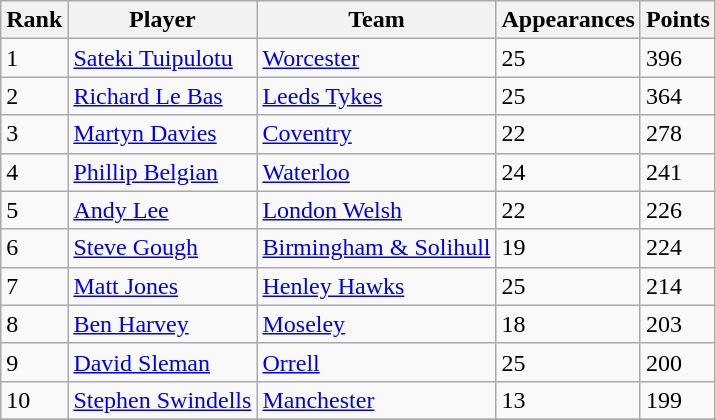<table class="wikitable">
<tr>
<th>Rank</th>
<th>Player</th>
<th>Team</th>
<th>Appearances</th>
<th>Points</th>
</tr>
<tr>
<td>1</td>
<td> <a href='#'>Sateki Tuipulotu</a></td>
<td><a href='#'>Worcester</a></td>
<td>25</td>
<td>396</td>
</tr>
<tr>
<td>2</td>
<td> <a href='#'>Richard Le Bas</a></td>
<td><a href='#'>Leeds Tykes</a></td>
<td>25</td>
<td>364</td>
</tr>
<tr>
<td>3</td>
<td> <a href='#'>Martyn Davies</a></td>
<td><a href='#'>Coventry</a></td>
<td>22</td>
<td>278</td>
</tr>
<tr>
<td>4</td>
<td> <a href='#'>Phillip Belgian</a></td>
<td><a href='#'>Waterloo</a></td>
<td>24</td>
<td>241</td>
</tr>
<tr>
<td>5</td>
<td> <a href='#'>Andy Lee</a></td>
<td><a href='#'>London Welsh</a></td>
<td>22</td>
<td>226</td>
</tr>
<tr>
<td>6</td>
<td> <a href='#'>Steve Gough</a></td>
<td><a href='#'>Birmingham & Solihull</a></td>
<td>19</td>
<td>224</td>
</tr>
<tr>
<td>7</td>
<td> <a href='#'>Matt Jones</a></td>
<td><a href='#'>Henley Hawks</a></td>
<td>25</td>
<td>214</td>
</tr>
<tr>
<td>8</td>
<td> <a href='#'>Ben Harvey</a></td>
<td><a href='#'>Moseley</a></td>
<td>18</td>
<td>203</td>
</tr>
<tr>
<td>9</td>
<td> <a href='#'>David Sleman</a></td>
<td><a href='#'>Orrell</a></td>
<td>25</td>
<td>200</td>
</tr>
<tr>
<td>10</td>
<td> <a href='#'>Stephen Swindells</a></td>
<td><a href='#'>Manchester</a></td>
<td>13</td>
<td>199</td>
</tr>
<tr>
</tr>
</table>
